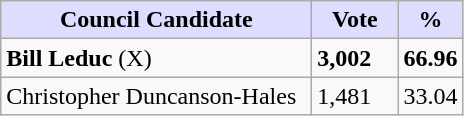<table class="wikitable">
<tr>
<th style="background:#ddf; width:200px;">Council Candidate</th>
<th style="background:#ddf; width:50px;">Vote</th>
<th style="background:#ddf; width:30px;">%</th>
</tr>
<tr>
<td><strong>Bill Leduc</strong> (X)</td>
<td><strong>3,002</strong></td>
<td><strong>66.96</strong></td>
</tr>
<tr>
<td>Christopher Duncanson-Hales</td>
<td>1,481</td>
<td>33.04</td>
</tr>
</table>
